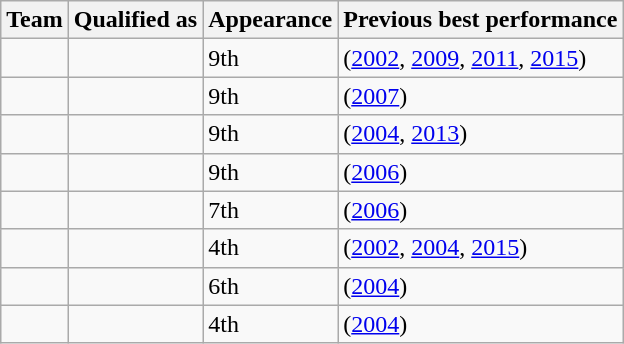<table class="wikitable sortable">
<tr>
<th>Team</th>
<th>Qualified as</th>
<th data-sort-type="number">Appearance</th>
<th>Previous best performance</th>
</tr>
<tr>
<td></td>
<td></td>
<td>9th</td>
<td> (<a href='#'>2002</a>, <a href='#'>2009</a>, <a href='#'>2011</a>, <a href='#'>2015</a>)</td>
</tr>
<tr>
<td></td>
<td></td>
<td>9th</td>
<td> (<a href='#'>2007</a>)</td>
</tr>
<tr>
<td></td>
<td></td>
<td>9th</td>
<td> (<a href='#'>2004</a>, <a href='#'>2013</a>)</td>
</tr>
<tr>
<td></td>
<td></td>
<td>9th</td>
<td> (<a href='#'>2006</a>)</td>
</tr>
<tr>
<td></td>
<td></td>
<td>7th</td>
<td> (<a href='#'>2006</a>)</td>
</tr>
<tr>
<td></td>
<td></td>
<td>4th</td>
<td> (<a href='#'>2002</a>, <a href='#'>2004</a>, <a href='#'>2015</a>)</td>
</tr>
<tr>
<td></td>
<td></td>
<td>6th</td>
<td> (<a href='#'>2004</a>)</td>
</tr>
<tr>
<td></td>
<td></td>
<td>4th</td>
<td> (<a href='#'>2004</a>)</td>
</tr>
</table>
